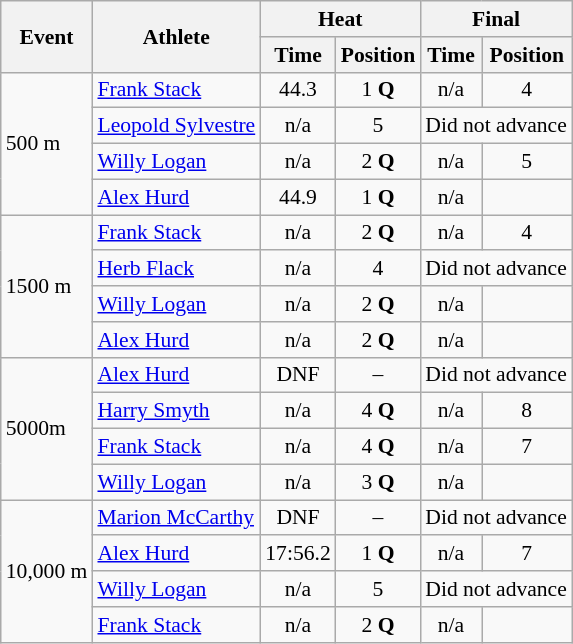<table class="wikitable" border="1" style="font-size:90%">
<tr>
<th rowspan=2>Event</th>
<th rowspan=2>Athlete</th>
<th colspan=2>Heat</th>
<th colspan=2>Final</th>
</tr>
<tr>
<th>Time</th>
<th>Position</th>
<th>Time</th>
<th>Position</th>
</tr>
<tr>
<td rowspan=4>500 m</td>
<td><a href='#'>Frank Stack</a></td>
<td align=center>44.3</td>
<td align=center>1 <strong>Q</strong></td>
<td align=center>n/a</td>
<td align=center>4</td>
</tr>
<tr>
<td><a href='#'>Leopold Sylvestre</a></td>
<td align=center>n/a</td>
<td align=center>5</td>
<td colspan=2 align=center>Did not advance</td>
</tr>
<tr>
<td><a href='#'>Willy Logan</a></td>
<td align=center>n/a</td>
<td align=center>2 <strong>Q</strong></td>
<td align=center>n/a</td>
<td align=center>5</td>
</tr>
<tr>
<td><a href='#'>Alex Hurd</a></td>
<td align=center>44.9</td>
<td align=center>1 <strong>Q</strong></td>
<td align=center>n/a</td>
<td align=center></td>
</tr>
<tr>
<td rowspan=4>1500 m</td>
<td><a href='#'>Frank Stack</a></td>
<td align=center>n/a</td>
<td align=center>2 <strong>Q</strong></td>
<td align=center>n/a</td>
<td align=center>4</td>
</tr>
<tr>
<td><a href='#'>Herb Flack</a></td>
<td align=center>n/a</td>
<td align=center>4</td>
<td colspan=2 align=center>Did not advance</td>
</tr>
<tr>
<td><a href='#'>Willy Logan</a></td>
<td align=center>n/a</td>
<td align=center>2 <strong>Q</strong></td>
<td align=center>n/a</td>
<td align=center></td>
</tr>
<tr>
<td><a href='#'>Alex Hurd</a></td>
<td align=center>n/a</td>
<td align=center>2 <strong>Q</strong></td>
<td align=center>n/a</td>
<td align=center></td>
</tr>
<tr>
<td rowspan=4>5000m</td>
<td><a href='#'>Alex Hurd</a></td>
<td align=center>DNF</td>
<td align=center>–</td>
<td colspan=2 align=center>Did not advance</td>
</tr>
<tr>
<td><a href='#'>Harry Smyth</a></td>
<td align=center>n/a</td>
<td align=center>4 <strong>Q</strong></td>
<td align=center>n/a</td>
<td align=center>8</td>
</tr>
<tr>
<td><a href='#'>Frank Stack</a></td>
<td align=center>n/a</td>
<td align=center>4 <strong>Q</strong></td>
<td align=center>n/a</td>
<td align=center>7</td>
</tr>
<tr>
<td><a href='#'>Willy Logan</a></td>
<td align=center>n/a</td>
<td align=center>3 <strong>Q</strong></td>
<td align=center>n/a</td>
<td align=center></td>
</tr>
<tr>
<td rowspan=4>10,000 m</td>
<td><a href='#'>Marion McCarthy</a></td>
<td align=center>DNF</td>
<td align=center>–</td>
<td colspan=2 align=center>Did not advance</td>
</tr>
<tr>
<td><a href='#'>Alex Hurd</a></td>
<td align=center>17:56.2</td>
<td align=center>1 <strong>Q</strong></td>
<td align=center>n/a</td>
<td align=center>7</td>
</tr>
<tr>
<td><a href='#'>Willy Logan</a></td>
<td align=center>n/a</td>
<td align=center>5</td>
<td colspan=2 align=center>Did not advance</td>
</tr>
<tr>
<td><a href='#'>Frank Stack</a></td>
<td align=center>n/a</td>
<td align=center>2 <strong>Q</strong></td>
<td align=center>n/a</td>
<td align=center></td>
</tr>
</table>
